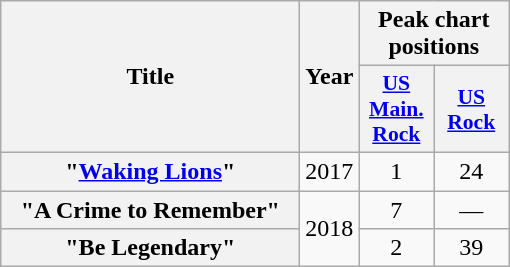<table class="wikitable plainrowheaders" style="text-align:center;">
<tr>
<th scope="col" rowspan="2" style="width:12em;">Title</th>
<th scope="col" rowspan="2">Year</th>
<th scope="col" colspan="2">Peak chart positions</th>
</tr>
<tr>
<th scope="col" style="width:3em;font-size:90%;"><a href='#'>US<br>Main.<br>Rock</a><br></th>
<th scope="col" style="width:3em;font-size:90%;"><a href='#'>US<br>Rock</a><br></th>
</tr>
<tr>
<th scope="row">"<a href='#'>Waking Lions</a>"</th>
<td>2017</td>
<td>1</td>
<td>24</td>
</tr>
<tr>
<th scope="row">"A Crime to Remember"</th>
<td rowspan="2">2018</td>
<td>7</td>
<td>—</td>
</tr>
<tr>
<th scope="row">"Be Legendary"</th>
<td>2</td>
<td>39</td>
</tr>
</table>
